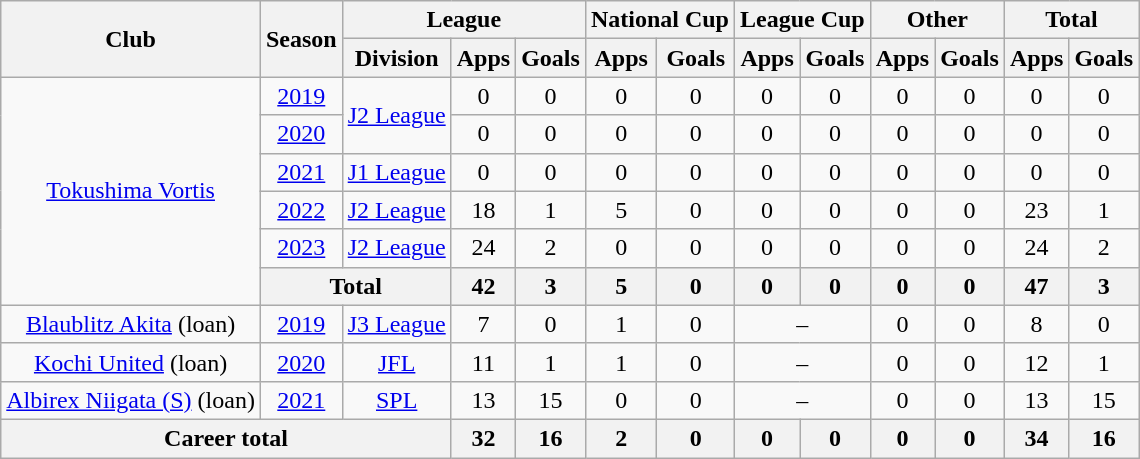<table class="wikitable" style="text-align: center">
<tr>
<th rowspan="2">Club</th>
<th rowspan="2">Season</th>
<th colspan="3">League</th>
<th colspan="2">National Cup</th>
<th colspan="2">League Cup</th>
<th colspan="2">Other</th>
<th colspan="2">Total</th>
</tr>
<tr>
<th>Division</th>
<th>Apps</th>
<th>Goals</th>
<th>Apps</th>
<th>Goals</th>
<th>Apps</th>
<th>Goals</th>
<th>Apps</th>
<th>Goals</th>
<th>Apps</th>
<th>Goals</th>
</tr>
<tr>
<td rowspan="6"><a href='#'>Tokushima Vortis</a></td>
<td><a href='#'>2019</a></td>
<td rowspan="2"><a href='#'>J2 League</a></td>
<td>0</td>
<td>0</td>
<td>0</td>
<td>0</td>
<td>0</td>
<td>0</td>
<td>0</td>
<td>0</td>
<td>0</td>
<td>0</td>
</tr>
<tr>
<td><a href='#'>2020</a></td>
<td>0</td>
<td>0</td>
<td>0</td>
<td>0</td>
<td>0</td>
<td>0</td>
<td>0</td>
<td>0</td>
<td>0</td>
<td>0</td>
</tr>
<tr>
<td><a href='#'>2021</a></td>
<td><a href='#'>J1 League</a></td>
<td>0</td>
<td>0</td>
<td>0</td>
<td>0</td>
<td>0</td>
<td>0</td>
<td>0</td>
<td>0</td>
<td>0</td>
<td>0</td>
</tr>
<tr>
<td><a href='#'>2022</a></td>
<td><a href='#'>J2 League</a></td>
<td>18</td>
<td>1</td>
<td>5</td>
<td>0</td>
<td>0</td>
<td>0</td>
<td>0</td>
<td>0</td>
<td>23</td>
<td>1</td>
</tr>
<tr>
<td><a href='#'>2023</a></td>
<td><a href='#'>J2 League</a></td>
<td>24</td>
<td>2</td>
<td>0</td>
<td>0</td>
<td>0</td>
<td>0</td>
<td>0</td>
<td>0</td>
<td>24</td>
<td>2</td>
</tr>
<tr>
<th colspan=2>Total</th>
<th>42</th>
<th>3</th>
<th>5</th>
<th>0</th>
<th>0</th>
<th>0</th>
<th>0</th>
<th>0</th>
<th>47</th>
<th>3</th>
</tr>
<tr>
<td><a href='#'>Blaublitz Akita</a> (loan)</td>
<td><a href='#'>2019</a></td>
<td><a href='#'>J3 League</a></td>
<td>7</td>
<td>0</td>
<td>1</td>
<td>0</td>
<td colspan="2">–</td>
<td>0</td>
<td>0</td>
<td>8</td>
<td>0</td>
</tr>
<tr>
<td><a href='#'>Kochi United</a> (loan)</td>
<td><a href='#'>2020</a></td>
<td><a href='#'>JFL</a></td>
<td>11</td>
<td>1</td>
<td>1</td>
<td>0</td>
<td colspan="2">–</td>
<td>0</td>
<td>0</td>
<td>12</td>
<td>1</td>
</tr>
<tr>
<td><a href='#'>Albirex Niigata (S)</a> (loan)</td>
<td><a href='#'>2021</a></td>
<td><a href='#'>SPL</a></td>
<td>13</td>
<td>15</td>
<td>0</td>
<td>0</td>
<td colspan="2">–</td>
<td>0</td>
<td>0</td>
<td>13</td>
<td>15</td>
</tr>
<tr>
<th colspan=3>Career total</th>
<th>32</th>
<th>16</th>
<th>2</th>
<th>0</th>
<th>0</th>
<th>0</th>
<th>0</th>
<th>0</th>
<th>34</th>
<th>16</th>
</tr>
</table>
